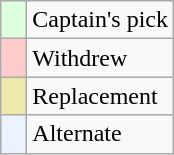<table class="wikitable" style="text-align:left;">
<tr>
<td width=10px bgcolor=#ddffdd></td>
<td>Captain's pick</td>
</tr>
<tr>
<td width=10px bgcolor=#ffcccc></td>
<td>Withdrew</td>
</tr>
<tr>
<td width=10px bgcolor=#eee8aa></td>
<td>Replacement</td>
</tr>
<tr>
<td width=10px bgcolor=#eaf3ff></td>
<td>Alternate</td>
</tr>
</table>
